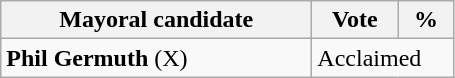<table class="wikitable">
<tr>
<th width="200px">Mayoral candidate</th>
<th width="50px">Vote</th>
<th width="30px">%</th>
</tr>
<tr>
<td><strong>Phil Germuth</strong> (X) </td>
<td colspan="2">Acclaimed</td>
</tr>
</table>
